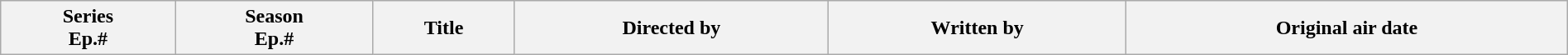<table class="wikitable plainrowheaders" style="width:100%; margin:auto;">
<tr>
<th>Series<br>Ep.#</th>
<th>Season<br>Ep.#</th>
<th>Title</th>
<th>Directed by</th>
<th>Written by</th>
<th>Original air date<br>







</th>
</tr>
</table>
